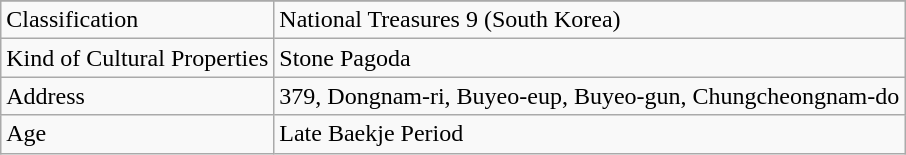<table class="wikitable">
<tr Five storied stone pagoda of Jeongnimsa Temple site>
</tr>
<tr>
<td>Classification</td>
<td>National Treasures 9 (South Korea)</td>
</tr>
<tr>
<td>Kind of Cultural Properties</td>
<td>Stone Pagoda</td>
</tr>
<tr>
<td>Address</td>
<td>379, Dongnam-ri, Buyeo-eup, Buyeo-gun, Chungcheongnam-do</td>
</tr>
<tr>
<td>Age</td>
<td>Late Baekje Period</td>
</tr>
</table>
